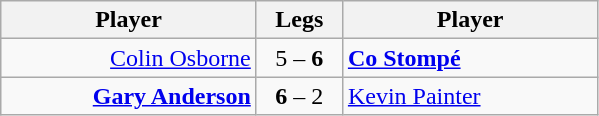<table class=wikitable style="text-align:center">
<tr>
<th width=163>Player</th>
<th width=50>Legs</th>
<th width=163>Player</th>
</tr>
<tr align=left>
<td align=right><a href='#'>Colin Osborne</a> </td>
<td align=center>5 – <strong>6</strong></td>
<td> <strong><a href='#'>Co Stompé</a></strong></td>
</tr>
<tr align=left>
<td align=right><strong><a href='#'>Gary Anderson</a></strong> </td>
<td align=center><strong>6</strong> – 2</td>
<td> <a href='#'>Kevin Painter</a></td>
</tr>
</table>
